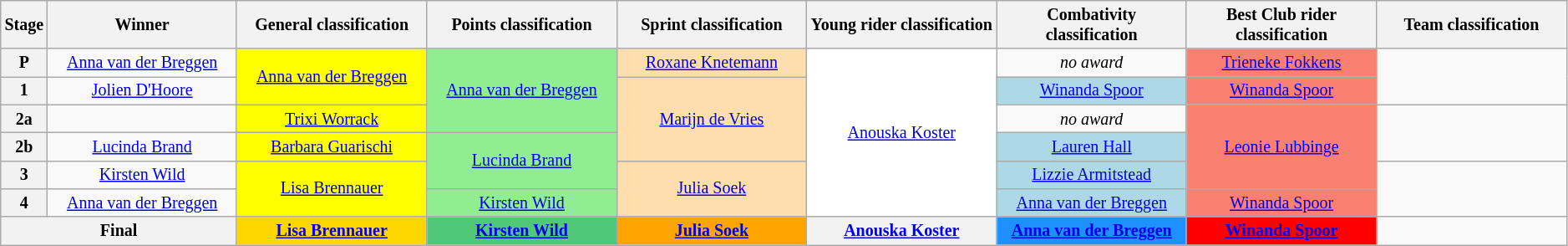<table class="wikitable" style="text-align: center; font-size:smaller;">
<tr>
<th style="width:2%;">Stage</th>
<th style="width:12.25%;">Winner</th>
<th style="width:12.25%;">General classification<br></th>
<th style="width:12.25%;">Points classification<br></th>
<th style="width:12.25%;">Sprint classification<br></th>
<th style="width:12.25%;">Young rider classification<br></th>
<th style="width:12.25%;">Combativity classification<br></th>
<th style="width:12.25%;">Best Club rider classification<br></th>
<th style="width:12.25%;">Team classification</th>
</tr>
<tr>
<th>P</th>
<td><a href='#'>Anna van der Breggen</a></td>
<td style="background:yellow;" rowspan="2"><a href='#'>Anna van der Breggen</a></td>
<td style="background:lightgreen;" rowspan="3"><a href='#'>Anna van der Breggen</a></td>
<td style="background:navajowhite;"><a href='#'>Roxane Knetemann</a></td>
<td style="background:white;" rowspan="6"><a href='#'>Anouska Koster</a></td>
<td><em>no award</em></td>
<td style="background:salmon;"><a href='#'>Trieneke Fokkens</a></td>
<td rowspan="2"></td>
</tr>
<tr>
<th>1</th>
<td><a href='#'>Jolien D'Hoore</a></td>
<td style="background:navajowhite;" rowspan="3"><a href='#'>Marijn de Vries</a></td>
<td style="background:lightblue;"><a href='#'>Winanda Spoor</a></td>
<td style="background:salmon;"><a href='#'>Winanda Spoor</a></td>
</tr>
<tr>
<th>2a</th>
<td></td>
<td style="background:yellow;"><a href='#'>Trixi Worrack</a></td>
<td><em>no award</em></td>
<td style="background:salmon;" rowspan="3"><a href='#'>Leonie Lubbinge</a></td>
<td rowspan="2"></td>
</tr>
<tr>
<th>2b</th>
<td><a href='#'>Lucinda Brand</a></td>
<td style="background:yellow;"><a href='#'>Barbara Guarischi</a></td>
<td style="background:lightgreen;" rowspan="2"><a href='#'>Lucinda Brand</a></td>
<td style="background:lightblue;"><a href='#'>Lauren Hall</a></td>
</tr>
<tr>
<th>3</th>
<td><a href='#'>Kirsten Wild</a></td>
<td style="background:yellow;" rowspan="2"><a href='#'>Lisa Brennauer</a></td>
<td style="background:navajowhite;" rowspan="2"><a href='#'>Julia Soek</a></td>
<td style="background:lightblue;"><a href='#'>Lizzie Armitstead</a></td>
<td rowspan="2"></td>
</tr>
<tr>
<th>4</th>
<td><a href='#'>Anna van der Breggen</a></td>
<td style="background:lightgreen;"><a href='#'>Kirsten Wild</a></td>
<td style="background:lightblue;"><a href='#'>Anna van der Breggen</a></td>
<td style="background:salmon;"><a href='#'>Winanda Spoor</a></td>
</tr>
<tr>
<th colspan="2"><strong>Final</strong></th>
<th style="background:gold;"><a href='#'>Lisa Brennauer</a></th>
<th style="background:#50c878;"><a href='#'>Kirsten Wild</a></th>
<th style="background:orange;"><a href='#'>Julia Soek</a></th>
<th style="background:offwhite;"><a href='#'>Anouska Koster</a></th>
<th style="background:dodgerblue;"><a href='#'>Anna van der Breggen</a></th>
<th style="background:red;"><a href='#'>Winanda Spoor</a></th>
<td></td>
</tr>
</table>
